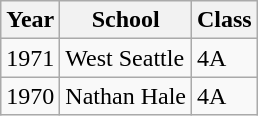<table class="wikitable">
<tr>
<th>Year</th>
<th>School</th>
<th>Class</th>
</tr>
<tr>
<td>1971</td>
<td>West Seattle</td>
<td>4A</td>
</tr>
<tr>
<td>1970</td>
<td>Nathan Hale</td>
<td>4A</td>
</tr>
</table>
